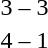<table style="text-align:center">
<tr>
<th width=200></th>
<th width=100></th>
<th width=200></th>
</tr>
<tr>
<td align=right></td>
<td>3 – 3</td>
<td align=left></td>
</tr>
<tr>
<td align=right><strong></strong></td>
<td>4 – 1</td>
<td align=left></td>
</tr>
</table>
